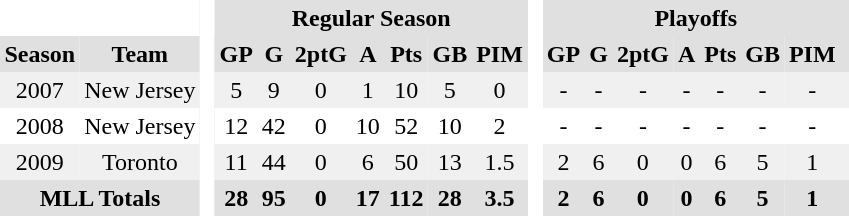<table BORDER="0" CELLPADDING="3" CELLSPACING="0">
<tr ALIGN="center" bgcolor="#e0e0e0">
<th colspan="2" bgcolor="#ffffff"> </th>
<th rowspan="99" bgcolor="#ffffff"> </th>
<th colspan="7">Regular Season</th>
<th rowspan="99" bgcolor="#ffffff"> </th>
<th colspan="8">Playoffs</th>
</tr>
<tr ALIGN="center" bgcolor="#e0e0e0">
<th>Season</th>
<th>Team</th>
<th>GP</th>
<th>G</th>
<th>2ptG</th>
<th>A</th>
<th>Pts</th>
<th>GB</th>
<th>PIM</th>
<th>GP</th>
<th>G</th>
<th>2ptG</th>
<th>A</th>
<th>Pts</th>
<th>GB</th>
<th>PIM</th>
<th></th>
</tr>
<tr ALIGN="center" bgcolor="#f0f0f0">
<td>2007</td>
<td>New Jersey</td>
<td>5</td>
<td>9</td>
<td>0</td>
<td>1</td>
<td>10</td>
<td>5</td>
<td>0</td>
<td>-</td>
<td>-</td>
<td>-</td>
<td>-</td>
<td>-</td>
<td>-</td>
<td>-</td>
<td></td>
</tr>
<tr ALIGN="center">
<td>2008</td>
<td>New Jersey</td>
<td>12</td>
<td>42</td>
<td>0</td>
<td>10</td>
<td>52</td>
<td>10</td>
<td>2</td>
<td>-</td>
<td>-</td>
<td>-</td>
<td>-</td>
<td>-</td>
<td>-</td>
<td>-</td>
<td></td>
</tr>
<tr ALIGN="center" bgcolor="#f0f0f0">
<td>2009</td>
<td>Toronto</td>
<td>11</td>
<td>44</td>
<td>0</td>
<td>6</td>
<td>50</td>
<td>13</td>
<td>1.5</td>
<td>2</td>
<td>6</td>
<td>0</td>
<td>0</td>
<td>6</td>
<td>5</td>
<td>1</td>
<td></td>
</tr>
<tr ALIGN="center" bgcolor="#e0e0e0">
<th colspan="2">MLL Totals</th>
<th>28</th>
<th>95</th>
<th>0</th>
<th>17</th>
<th>112</th>
<th>28</th>
<th>3.5</th>
<th>2</th>
<th>6</th>
<th>0</th>
<th>0</th>
<th>6</th>
<th>5</th>
<th>1</th>
<th></th>
</tr>
</table>
